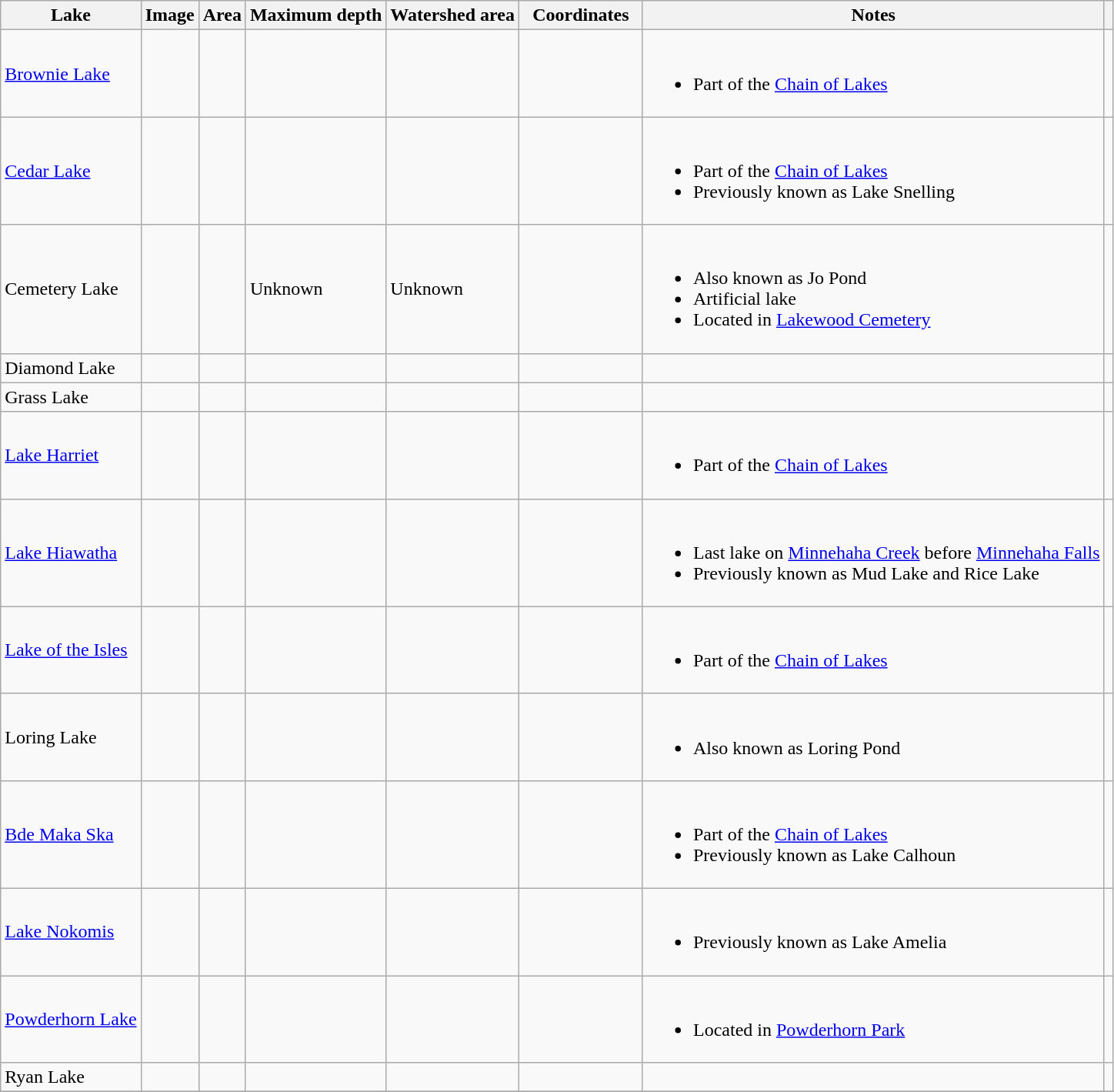<table class="wikitable sortable" summary="The first column lists lake names; subsequent columns (left to right) list lake area, maximum depth, watershed area, and coordinates.">
<tr>
<th>Lake</th>
<th class="unsortable">Image</th>
<th>Area</th>
<th>Maximum depth</th>
<th>Watershed area</th>
<th class="unsortable" style="width: 100px;">Coordinates</th>
<th class="unsortable">Notes</th>
<th class="unsortable"></th>
</tr>
<tr>
<td data-sort-value="Brownie"><a href='#'>Brownie Lake</a></td>
<td></td>
<td data-sort-value="18"></td>
<td data-sort-value="49.9"></td>
<td data-sort-value="369"></td>
<td></td>
<td><br><ul><li>Part of the <a href='#'>Chain of Lakes</a></li></ul></td>
<td></td>
</tr>
<tr>
<td data-sort-value="Cedar"><a href='#'>Cedar Lake</a></td>
<td></td>
<td data-sort-value="170"></td>
<td data-sort-value="50.9"></td>
<td data-sort-value="1956"></td>
<td></td>
<td><br><ul><li>Part of the <a href='#'>Chain of Lakes</a></li><li>Previously known as Lake Snelling</li></ul></td>
<td></td>
</tr>
<tr>
<td data-sort-value="Cemetery">Cemetery Lake</td>
<td></td>
<td data-sort-value="11"></td>
<td data-sort-value="0">Unknown</td>
<td data-sort-value="0">Unknown</td>
<td></td>
<td><br><ul><li>Also known as Jo Pond</li><li>Artificial lake</li><li>Located in <a href='#'>Lakewood Cemetery</a></li></ul></td>
<td></td>
</tr>
<tr>
<td data-sort-value="Diamond">Diamond Lake</td>
<td></td>
<td data-sort-value="41"></td>
<td data-sort-value="6.9"></td>
<td data-sort-value="669"></td>
<td></td>
<td></td>
<td></td>
</tr>
<tr>
<td data-sort-value="Grass">Grass Lake</td>
<td></td>
<td data-sort-value="27"></td>
<td data-sort-value="4.9"></td>
<td data-sort-value="386"></td>
<td></td>
<td></td>
<td></td>
</tr>
<tr>
<td data-sort-value="Harriet"><a href='#'>Lake Harriet</a></td>
<td></td>
<td data-sort-value="353"></td>
<td data-sort-value="82.0"></td>
<td data-sort-value="1139"></td>
<td></td>
<td><br><ul><li>Part of the <a href='#'>Chain of Lakes</a></li></ul></td>
<td></td>
</tr>
<tr>
<td data-sort-value="Hiawatha"><a href='#'>Lake Hiawatha</a></td>
<td></td>
<td data-sort-value="54"></td>
<td data-sort-value="23.0"></td>
<td data-sort-value="115840"></td>
<td></td>
<td><br><ul><li>Last lake on <a href='#'>Minnehaha Creek</a> before <a href='#'>Minnehaha Falls</a></li><li>Previously known as Mud Lake and Rice Lake</li></ul></td>
<td></td>
</tr>
<tr>
<td data-sort-value="Isles"><a href='#'>Lake of the Isles</a></td>
<td></td>
<td data-sort-value="103"></td>
<td data-sort-value="30.8"></td>
<td data-sort-value="735"></td>
<td></td>
<td><br><ul><li>Part of the <a href='#'>Chain of Lakes</a></li></ul></td>
<td></td>
</tr>
<tr>
<td data-sort-value="Loring">Loring Lake</td>
<td></td>
<td data-sort-value="8"></td>
<td data-sort-value="17.4"></td>
<td data-sort-value="24"></td>
<td></td>
<td><br><ul><li>Also known as Loring Pond</li></ul></td>
<td></td>
</tr>
<tr>
<td data-sort-value="Maka Ska"><a href='#'>Bde Maka Ska</a></td>
<td></td>
<td data-sort-value="421"></td>
<td data-sort-value="89.9"></td>
<td data-sort-value="2992"></td>
<td></td>
<td><br><ul><li>Part of the <a href='#'>Chain of Lakes</a></li><li>Previously known as Lake Calhoun</li></ul></td>
<td></td>
</tr>
<tr>
<td data-sort-value="Nokomis"><a href='#'>Lake Nokomis</a></td>
<td></td>
<td data-sort-value="204"></td>
<td data-sort-value="33.1"></td>
<td data-sort-value="869"></td>
<td></td>
<td><br><ul><li>Previously known as Lake Amelia</li></ul></td>
<td></td>
</tr>
<tr>
<td data-sort-value="Powderhorn"><a href='#'>Powderhorn Lake</a></td>
<td></td>
<td data-sort-value="11"></td>
<td data-sort-value="20.0"></td>
<td data-sort-value="286"></td>
<td></td>
<td><br><ul><li>Located in <a href='#'>Powderhorn Park</a></li></ul></td>
<td></td>
</tr>
<tr>
<td data-sort-value="Ryan">Ryan Lake</td>
<td></td>
<td data-sort-value="18"></td>
<td data-sort-value="35.1"></td>
<td data-sort-value="5510"></td>
<td></td>
<td></td>
<td></td>
</tr>
<tr>
</tr>
</table>
